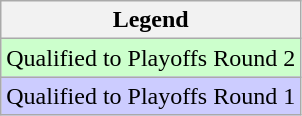<table class="wikitable">
<tr>
<th>Legend</th>
</tr>
<tr style="background:#cfc;">
<td>Qualified to Playoffs Round 2</td>
</tr>
<tr style="background:#ccf;">
<td>Qualified to Playoffs Round 1</td>
</tr>
</table>
